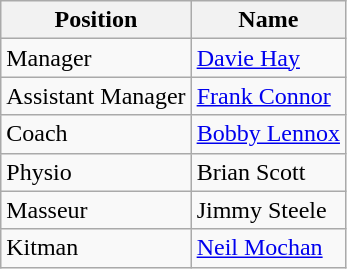<table class="wikitable">
<tr>
<th>Position</th>
<th>Name</th>
</tr>
<tr>
<td>Manager</td>
<td><a href='#'>Davie Hay</a></td>
</tr>
<tr>
<td>Assistant Manager</td>
<td><a href='#'>Frank Connor</a></td>
</tr>
<tr>
<td>Coach</td>
<td><a href='#'>Bobby Lennox</a></td>
</tr>
<tr>
<td>Physio</td>
<td>Brian Scott</td>
</tr>
<tr>
<td>Masseur</td>
<td>Jimmy Steele</td>
</tr>
<tr>
<td>Kitman</td>
<td><a href='#'>Neil Mochan</a></td>
</tr>
</table>
